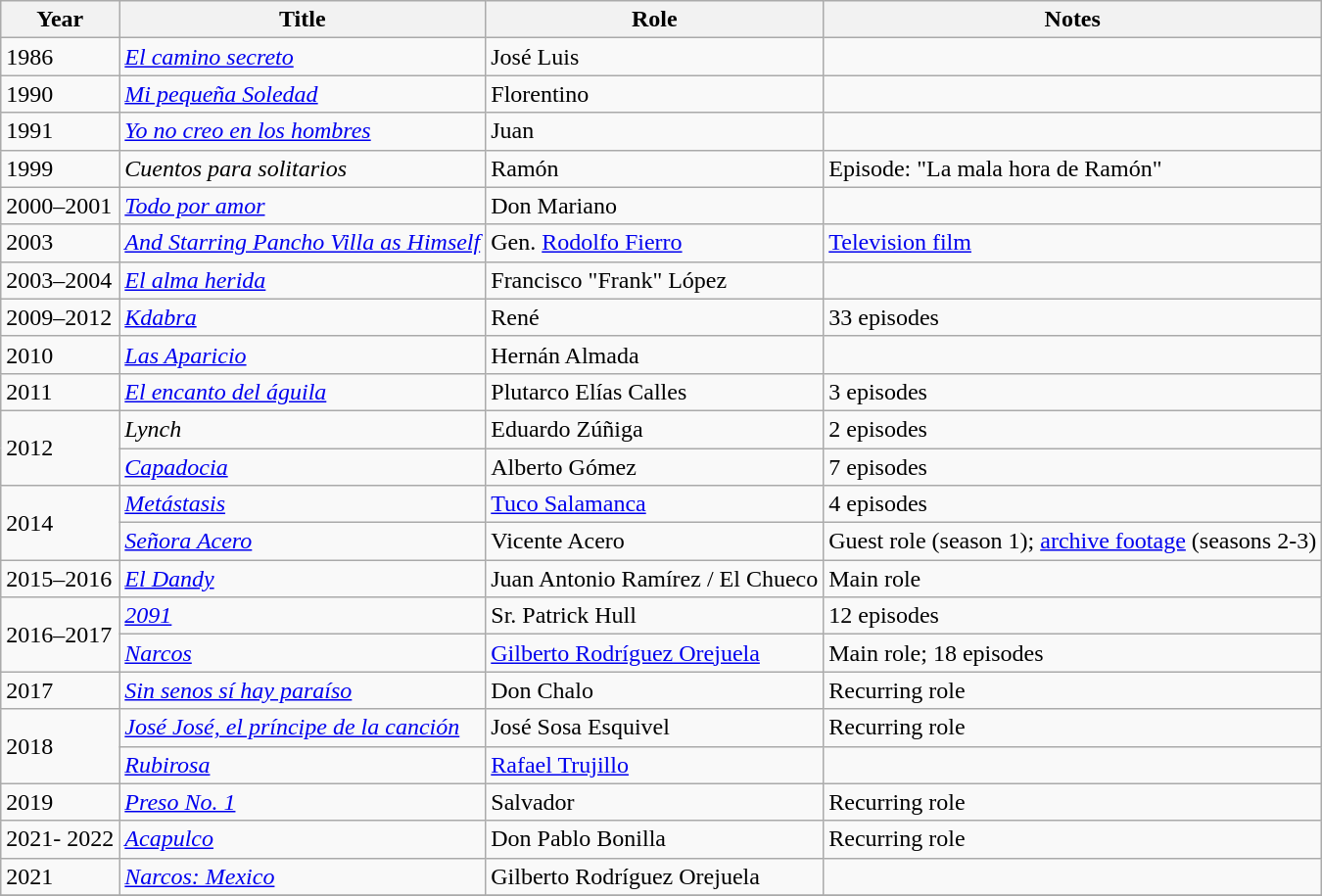<table class="wikitable sortable">
<tr>
<th>Year</th>
<th>Title</th>
<th>Role</th>
<th class="unsortable">Notes</th>
</tr>
<tr>
<td>1986</td>
<td><em><a href='#'>El camino secreto</a></em></td>
<td>José Luis</td>
<td></td>
</tr>
<tr>
<td>1990</td>
<td><em><a href='#'>Mi pequeña Soledad</a></em></td>
<td>Florentino</td>
<td></td>
</tr>
<tr>
<td>1991</td>
<td><em><a href='#'>Yo no creo en los hombres</a></em></td>
<td>Juan</td>
<td></td>
</tr>
<tr>
<td>1999</td>
<td><em>Cuentos para solitarios</em></td>
<td>Ramón</td>
<td>Episode: "La mala hora de Ramón"</td>
</tr>
<tr>
<td>2000–2001</td>
<td><em><a href='#'>Todo por amor</a></em></td>
<td>Don Mariano</td>
<td></td>
</tr>
<tr>
<td>2003</td>
<td><em><a href='#'>And Starring Pancho Villa as Himself</a></em></td>
<td>Gen. <a href='#'>Rodolfo Fierro</a></td>
<td><a href='#'>Television film</a></td>
</tr>
<tr>
<td>2003–2004</td>
<td><em><a href='#'>El alma herida</a></em></td>
<td>Francisco "Frank" López</td>
<td></td>
</tr>
<tr>
<td>2009–2012</td>
<td><em><a href='#'>Kdabra</a></em></td>
<td>René</td>
<td>33 episodes</td>
</tr>
<tr>
<td>2010</td>
<td><em><a href='#'>Las Aparicio</a></em></td>
<td>Hernán Almada</td>
<td></td>
</tr>
<tr>
<td>2011</td>
<td><em><a href='#'>El encanto del águila</a></em></td>
<td>Plutarco Elías Calles</td>
<td>3 episodes</td>
</tr>
<tr>
<td rowspan="2">2012</td>
<td><em>Lynch</em></td>
<td>Eduardo Zúñiga</td>
<td>2 episodes</td>
</tr>
<tr>
<td><em><a href='#'>Capadocia</a></em></td>
<td>Alberto Gómez</td>
<td>7 episodes</td>
</tr>
<tr>
<td rowspan="2">2014</td>
<td><em><a href='#'>Metástasis</a></em></td>
<td><a href='#'>Tuco Salamanca</a></td>
<td>4 episodes</td>
</tr>
<tr>
<td><em><a href='#'>Señora Acero</a></em></td>
<td>Vicente Acero</td>
<td>Guest role (season 1); <a href='#'>archive footage</a> (seasons 2-3)</td>
</tr>
<tr>
<td>2015–2016</td>
<td><em><a href='#'>El Dandy</a></em></td>
<td>Juan Antonio Ramírez / El Chueco</td>
<td>Main role</td>
</tr>
<tr>
<td rowspan="2">2016–2017</td>
<td><em><a href='#'>2091</a></em></td>
<td>Sr. Patrick Hull</td>
<td>12 episodes</td>
</tr>
<tr>
<td><em><a href='#'>Narcos</a></em></td>
<td><a href='#'>Gilberto Rodríguez Orejuela</a></td>
<td>Main role; 18 episodes</td>
</tr>
<tr>
<td>2017</td>
<td><em><a href='#'>Sin senos sí hay paraíso</a></em></td>
<td>Don Chalo</td>
<td>Recurring role</td>
</tr>
<tr>
<td rowspan="2">2018</td>
<td><em><a href='#'>José José, el príncipe de la canción</a></em></td>
<td>José Sosa Esquivel</td>
<td>Recurring role</td>
</tr>
<tr>
<td><em><a href='#'>Rubirosa</a></em></td>
<td><a href='#'>Rafael Trujillo</a></td>
<td></td>
</tr>
<tr>
<td>2019</td>
<td><em><a href='#'>Preso No. 1</a></em></td>
<td>Salvador</td>
<td>Recurring role</td>
</tr>
<tr>
<td>2021- 2022</td>
<td><em><a href='#'>Acapulco</a></em></td>
<td>Don Pablo Bonilla</td>
<td>Recurring role</td>
</tr>
<tr>
<td>2021</td>
<td><em><a href='#'>Narcos: Mexico</a></em></td>
<td>Gilberto Rodríguez Orejuela</td>
<td></td>
</tr>
<tr>
</tr>
</table>
